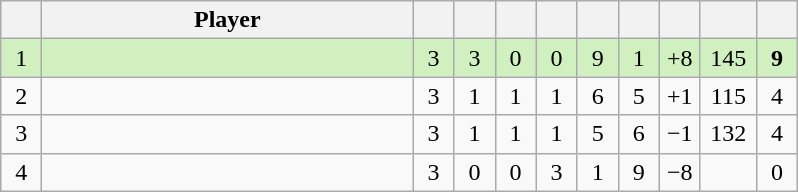<table class="wikitable" style="text-align:center; margin: 1em auto 1em auto, align:left">
<tr>
<th width=20></th>
<th width=240>Player</th>
<th width=20></th>
<th width=20></th>
<th width=20></th>
<th width=20></th>
<th width=20></th>
<th width=20></th>
<th width=20></th>
<th width=30></th>
<th width=20></th>
</tr>
<tr style="background:#D0F0C0;">
<td>1</td>
<td align=left></td>
<td>3</td>
<td>3</td>
<td>0</td>
<td>0</td>
<td>9</td>
<td>1</td>
<td>+8</td>
<td>145</td>
<td><strong>9</strong></td>
</tr>
<tr style=>
<td>2</td>
<td align=left></td>
<td>3</td>
<td>1</td>
<td>1</td>
<td>1</td>
<td>6</td>
<td>5</td>
<td>+1</td>
<td>115</td>
<td>4</td>
</tr>
<tr style=>
<td>3</td>
<td align=left></td>
<td>3</td>
<td>1</td>
<td>1</td>
<td>1</td>
<td>5</td>
<td>6</td>
<td>−1</td>
<td>132</td>
<td>4</td>
</tr>
<tr style=>
<td>4</td>
<td align=left></td>
<td>3</td>
<td>0</td>
<td>0</td>
<td>3</td>
<td>1</td>
<td>9</td>
<td>−8</td>
<td></td>
<td>0</td>
</tr>
</table>
